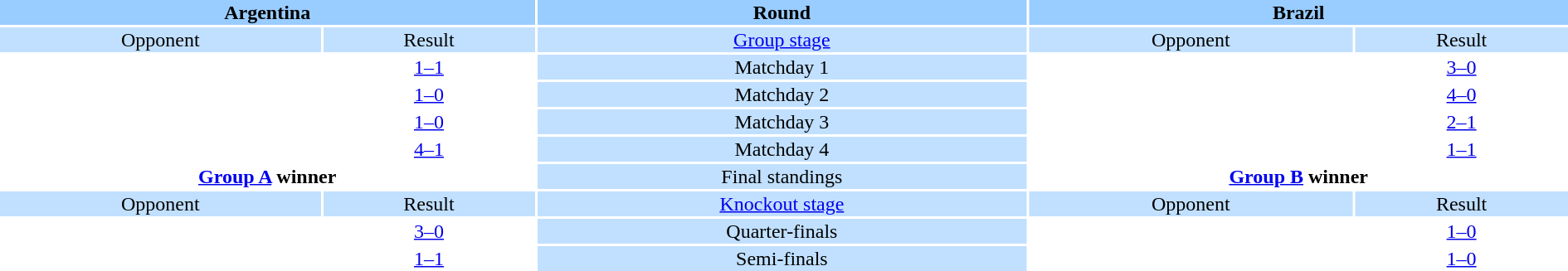<table style="width:100%; text-align:center;">
<tr style="vertical-align:top; background:#99CCFF;">
<th colspan="2">Argentina</th>
<th>Round</th>
<th colspan="2">Brazil</th>
</tr>
<tr style="vertical-align:top; background:#C1E0FF;">
<td>Opponent</td>
<td>Result</td>
<td><a href='#'>Group stage</a></td>
<td>Opponent</td>
<td>Result</td>
</tr>
<tr>
<td style="text-align:left"></td>
<td><a href='#'>1–1</a></td>
<td style="background:#C1E0FF">Matchday 1</td>
<td style="text-align:left"></td>
<td><a href='#'>3–0</a></td>
</tr>
<tr>
<td style="text-align:left"></td>
<td><a href='#'>1–0</a></td>
<td style="background:#C1E0FF">Matchday 2</td>
<td style="text-align:left"></td>
<td><a href='#'>4–0</a></td>
</tr>
<tr>
<td style="text-align:left"></td>
<td><a href='#'>1–0</a></td>
<td style="background:#C1E0FF">Matchday 3</td>
<td style="text-align:left"></td>
<td><a href='#'>2–1</a></td>
</tr>
<tr>
<td style="text-align:left"></td>
<td><a href='#'>4–1</a></td>
<td style="background:#C1E0FF">Matchday 4</td>
<td style="text-align:left"></td>
<td><a href='#'>1–1</a></td>
</tr>
<tr>
<td colspan="2" style="text-align:center;"><strong><a href='#'>Group A</a> winner</strong><br><div></div></td>
<td style="background:#C1E0FF">Final standings</td>
<td colspan="2" style="text-align:center;"><strong><a href='#'>Group B</a> winner</strong><br><div></div></td>
</tr>
<tr style="vertical-align:top; background:#C1E0FF">
<td>Opponent</td>
<td>Result</td>
<td><a href='#'>Knockout stage</a></td>
<td>Opponent</td>
<td>Result</td>
</tr>
<tr>
<td style="text-align:left"></td>
<td><a href='#'>3–0</a></td>
<td style="background:#C1E0FF">Quarter-finals</td>
<td style="text-align:left"></td>
<td><a href='#'>1–0</a></td>
</tr>
<tr>
<td style="text-align:left"></td>
<td><a href='#'>1–1</a> </td>
<td style="background:#C1E0FF">Semi-finals</td>
<td style="text-align:left"></td>
<td><a href='#'>1–0</a></td>
</tr>
</table>
